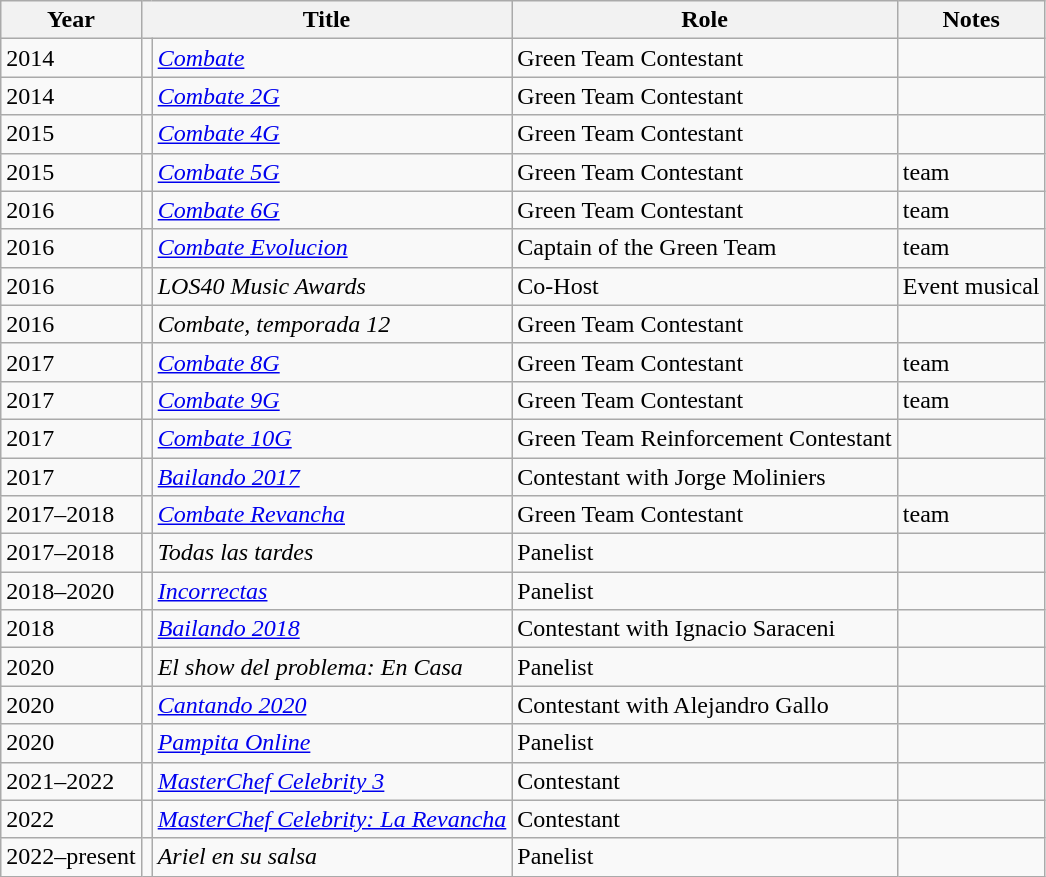<table class="wikitable" ;>
<tr>
<th>Year</th>
<th colspan="2">Title</th>
<th>Role</th>
<th>Notes</th>
</tr>
<tr>
<td>2014</td>
<td></td>
<td><em><a href='#'>Combate</a></em></td>
<td>Green Team Contestant</td>
<td></td>
</tr>
<tr>
<td>2014</td>
<td></td>
<td><em><a href='#'>Combate 2G</a></em></td>
<td>Green Team Contestant</td>
<td></td>
</tr>
<tr>
<td>2015</td>
<td></td>
<td><em><a href='#'>Combate 4G</a></em></td>
<td>Green Team Contestant</td>
<td></td>
</tr>
<tr>
<td>2015</td>
<td></td>
<td><em><a href='#'>Combate 5G</a></em></td>
<td>Green Team Contestant</td>
<td> team</td>
</tr>
<tr>
<td>2016</td>
<td></td>
<td><em><a href='#'>Combate 6G</a></em></td>
<td>Green Team Contestant</td>
<td> team</td>
</tr>
<tr>
<td>2016</td>
<td></td>
<td><em><a href='#'>Combate Evolucion</a></em></td>
<td>Captain of the Green Team</td>
<td> team</td>
</tr>
<tr>
<td>2016</td>
<td></td>
<td><em>LOS40 Music Awards</em></td>
<td>Co-Host</td>
<td>Event musical</td>
</tr>
<tr>
<td>2016</td>
<td></td>
<td><em>Combate, temporada 12</em></td>
<td>Green Team Contestant</td>
<td></td>
</tr>
<tr>
<td>2017</td>
<td></td>
<td><em><a href='#'>Combate 8G</a></em></td>
<td>Green Team Contestant</td>
<td> team</td>
</tr>
<tr>
<td>2017</td>
<td></td>
<td><em><a href='#'>Combate 9G</a></em></td>
<td>Green Team Contestant</td>
<td> team</td>
</tr>
<tr>
<td>2017</td>
<td></td>
<td><em><a href='#'>Combate 10G</a></em></td>
<td>Green Team Reinforcement Contestant</td>
<td></td>
</tr>
<tr>
<td>2017</td>
<td></td>
<td><em><a href='#'>Bailando 2017</a></em></td>
<td>Contestant with Jorge Moliniers</td>
<td></td>
</tr>
<tr>
<td>2017–2018</td>
<td></td>
<td><em><a href='#'>Combate Revancha</a></em></td>
<td>Green Team Contestant</td>
<td> team</td>
</tr>
<tr>
<td>2017–2018</td>
<td></td>
<td><em>Todas las tardes</em></td>
<td>Panelist</td>
<td></td>
</tr>
<tr>
<td>2018–2020</td>
<td></td>
<td><em><a href='#'>Incorrectas</a></em></td>
<td>Panelist</td>
<td></td>
</tr>
<tr>
<td>2018</td>
<td></td>
<td><em><a href='#'>Bailando 2018</a></em></td>
<td>Contestant with Ignacio Saraceni</td>
<td></td>
</tr>
<tr>
<td>2020</td>
<td></td>
<td><em>El show del problema: En Casa</em></td>
<td>Panelist</td>
<td></td>
</tr>
<tr>
<td>2020</td>
<td></td>
<td><em><a href='#'>Cantando 2020</a></em></td>
<td>Contestant with Alejandro Gallo</td>
<td></td>
</tr>
<tr>
<td>2020</td>
<td></td>
<td><em><a href='#'>Pampita Online</a></em></td>
<td>Panelist</td>
<td></td>
</tr>
<tr>
<td>2021–2022</td>
<td></td>
<td><em><a href='#'>MasterChef Celebrity 3</a></em></td>
<td>Contestant</td>
<td></td>
</tr>
<tr>
<td>2022</td>
<td></td>
<td><em><a href='#'>MasterChef Celebrity: La Revancha</a></em></td>
<td>Contestant</td>
<td></td>
</tr>
<tr>
<td>2022–present</td>
<td></td>
<td><em>Ariel en su salsa</em></td>
<td>Panelist</td>
<td></td>
</tr>
</table>
